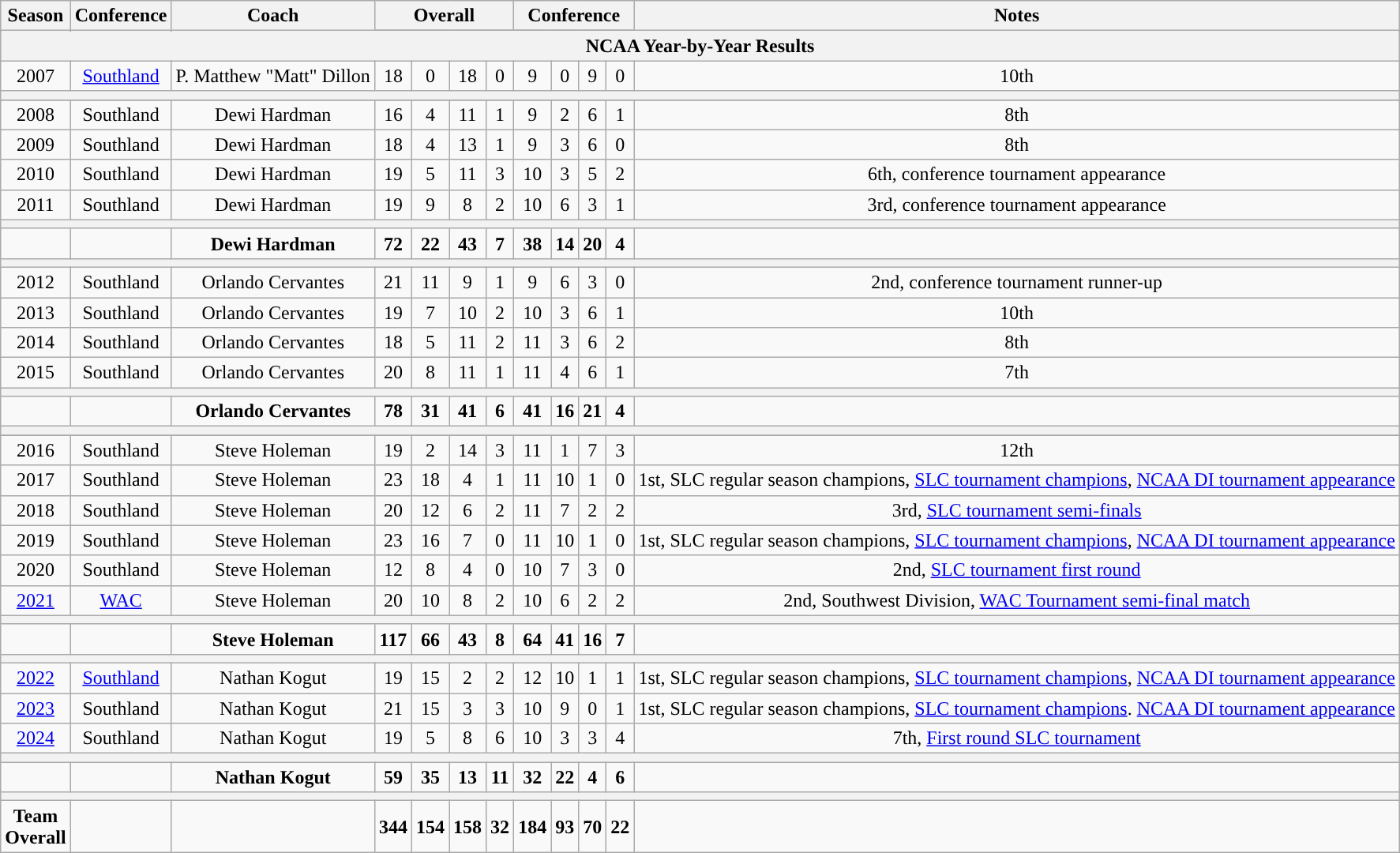<table class="wikitable" style="text-align: center;">
<tr>
<th rowspan=2>Season</th>
<th rowspan=2>Conference</th>
<th rowspan=2>Coach</th>
<th colspan="4">Overall</th>
<th colspan="4">Conference</th>
<th rowspan=2>Notes</th>
</tr>
<tr>
</tr>
<tr>
<th colspan=12>NCAA Year-by-Year Results</th>
</tr>
<tr>
<td>2007</td>
<td><a href='#'>Southland</a></td>
<td>P. Matthew "Matt" Dillon</td>
<td>18</td>
<td>0</td>
<td>18</td>
<td>0</td>
<td>9</td>
<td>0</td>
<td>9</td>
<td>0</td>
<td>10th</td>
</tr>
<tr>
<th colspan=12></th>
</tr>
<tr>
</tr>
<tr>
<td>2008</td>
<td>Southland</td>
<td>Dewi Hardman</td>
<td>16</td>
<td>4</td>
<td>11</td>
<td>1</td>
<td>9</td>
<td>2</td>
<td>6</td>
<td>1</td>
<td>8th</td>
</tr>
<tr>
<td>2009</td>
<td>Southland</td>
<td>Dewi Hardman</td>
<td>18</td>
<td>4</td>
<td>13</td>
<td>1</td>
<td>9</td>
<td>3</td>
<td>6</td>
<td>0</td>
<td>8th</td>
</tr>
<tr>
<td>2010</td>
<td>Southland</td>
<td>Dewi Hardman</td>
<td>19</td>
<td>5</td>
<td>11</td>
<td>3</td>
<td>10</td>
<td>3</td>
<td>5</td>
<td>2</td>
<td>6th, conference tournament appearance</td>
</tr>
<tr>
<td>2011</td>
<td>Southland</td>
<td>Dewi Hardman</td>
<td>19</td>
<td>9</td>
<td>8</td>
<td>2</td>
<td>10</td>
<td>6</td>
<td>3</td>
<td>1</td>
<td>3rd, conference tournament appearance</td>
</tr>
<tr>
<th colspan=12></th>
</tr>
<tr>
<td></td>
<td></td>
<td><strong>Dewi Hardman</strong></td>
<td><strong>72</strong></td>
<td><strong>22</strong></td>
<td><strong>43</strong></td>
<td><strong>7</strong></td>
<td><strong>38</strong></td>
<td><strong>14</strong></td>
<td><strong>20</strong></td>
<td><strong>4</strong></td>
<td></td>
</tr>
<tr>
<th colspan=12></th>
</tr>
<tr>
<td>2012</td>
<td>Southland</td>
<td>Orlando Cervantes</td>
<td>21</td>
<td>11</td>
<td>9</td>
<td>1</td>
<td>9</td>
<td>6</td>
<td>3</td>
<td>0</td>
<td>2nd, conference tournament runner-up</td>
</tr>
<tr>
<td>2013</td>
<td>Southland</td>
<td>Orlando Cervantes</td>
<td>19</td>
<td>7</td>
<td>10</td>
<td>2</td>
<td>10</td>
<td>3</td>
<td>6</td>
<td>1</td>
<td>10th</td>
</tr>
<tr>
<td>2014</td>
<td>Southland</td>
<td>Orlando Cervantes</td>
<td>18</td>
<td>5</td>
<td>11</td>
<td>2</td>
<td>11</td>
<td>3</td>
<td>6</td>
<td>2</td>
<td>8th</td>
</tr>
<tr>
<td>2015</td>
<td>Southland</td>
<td>Orlando Cervantes</td>
<td>20</td>
<td>8</td>
<td>11</td>
<td>1</td>
<td>11</td>
<td>4</td>
<td>6</td>
<td>1</td>
<td>7th</td>
</tr>
<tr>
<th colspan=12></th>
</tr>
<tr>
<td></td>
<td></td>
<td><strong>Orlando Cervantes</strong></td>
<td><strong>78</strong></td>
<td><strong>31</strong></td>
<td><strong>41</strong></td>
<td><strong>6</strong></td>
<td><strong>41</strong></td>
<td><strong>16</strong></td>
<td><strong>21</strong></td>
<td><strong>4</strong></td>
<td></td>
</tr>
<tr>
<th colspan=12></th>
</tr>
<tr>
</tr>
<tr>
<td>2016</td>
<td>Southland</td>
<td>Steve Holeman</td>
<td>19</td>
<td>2</td>
<td>14</td>
<td>3</td>
<td>11</td>
<td>1</td>
<td>7</td>
<td>3</td>
<td>12th</td>
</tr>
<tr>
<td>2017</td>
<td>Southland</td>
<td>Steve Holeman</td>
<td>23</td>
<td>18</td>
<td>4</td>
<td>1</td>
<td>11</td>
<td>10</td>
<td>1</td>
<td>0</td>
<td>1st, SLC regular season champions, <a href='#'>SLC tournament champions</a>, <a href='#'>NCAA DI tournament appearance</a></td>
</tr>
<tr>
<td>2018</td>
<td>Southland</td>
<td>Steve Holeman</td>
<td>20</td>
<td>12</td>
<td>6</td>
<td>2</td>
<td>11</td>
<td>7</td>
<td>2</td>
<td>2</td>
<td>3rd, <a href='#'>SLC tournament semi-finals</a></td>
</tr>
<tr>
<td>2019</td>
<td>Southland</td>
<td>Steve Holeman</td>
<td>23</td>
<td>16</td>
<td>7</td>
<td>0</td>
<td>11</td>
<td>10</td>
<td>1</td>
<td>0</td>
<td>1st, SLC regular season champions, <a href='#'>SLC tournament champions</a>, <a href='#'>NCAA DI tournament appearance</a></td>
</tr>
<tr>
<td>2020</td>
<td>Southland</td>
<td>Steve Holeman</td>
<td>12</td>
<td>8</td>
<td>4</td>
<td>0</td>
<td>10</td>
<td>7</td>
<td>3</td>
<td>0</td>
<td>2nd, <a href='#'>SLC tournament first round</a></td>
</tr>
<tr>
<td><a href='#'>2021</a></td>
<td><a href='#'>WAC</a></td>
<td>Steve Holeman</td>
<td>20</td>
<td>10</td>
<td>8</td>
<td>2</td>
<td>10</td>
<td>6</td>
<td>2</td>
<td>2</td>
<td>2nd, Southwest Division, <a href='#'>WAC Tournament semi-final match</a></td>
</tr>
<tr>
<th colspan=12></th>
</tr>
<tr>
<td></td>
<td></td>
<td><strong>Steve Holeman</strong></td>
<td><strong>117</strong></td>
<td><strong>66</strong></td>
<td><strong>43</strong></td>
<td><strong>8</strong></td>
<td><strong>64</strong></td>
<td><strong>41</strong></td>
<td><strong>16</strong></td>
<td><strong>7</strong> </td>
</tr>
<tr>
<th colspan=12></th>
</tr>
<tr>
<td><a href='#'>2022</a></td>
<td><a href='#'>Southland</a></td>
<td>Nathan Kogut</td>
<td>19</td>
<td>15</td>
<td>2</td>
<td>2</td>
<td>12</td>
<td>10</td>
<td>1</td>
<td>1</td>
<td>1st, SLC regular season champions, <a href='#'>SLC tournament champions</a>, <a href='#'>NCAA DI tournament appearance</a></td>
</tr>
<tr>
<td><a href='#'>2023</a></td>
<td>Southland</td>
<td>Nathan Kogut</td>
<td>21</td>
<td>15</td>
<td>3</td>
<td>3</td>
<td>10</td>
<td>9</td>
<td>0</td>
<td>1</td>
<td>1st, SLC regular season champions, <a href='#'>SLC tournament champions</a>. <a href='#'>NCAA DI tournament appearance</a></td>
</tr>
<tr>
<td><a href='#'>2024</a></td>
<td>Southland</td>
<td>Nathan Kogut</td>
<td>19</td>
<td>5</td>
<td>8</td>
<td>6</td>
<td>10</td>
<td>3</td>
<td>3</td>
<td>4</td>
<td>7th, <a href='#'>First round SLC tournament</a></td>
</tr>
<tr>
<th colspan=12></th>
</tr>
<tr>
<td></td>
<td></td>
<td><strong>Nathan Kogut</strong></td>
<td><strong>59 </strong></td>
<td><strong>35 </strong></td>
<td><strong>13</strong></td>
<td><strong>11</strong></td>
<td><strong>32 </strong></td>
<td><strong>22</strong></td>
<td><strong>4</strong></td>
<td><strong>6</strong></td>
</tr>
<tr>
<th colspan=12></th>
</tr>
<tr>
<td><strong>Team<br>Overall</strong></td>
<td></td>
<td></td>
<td><strong>344</strong></td>
<td><strong>154</strong> </td>
<td><strong>158</strong> </td>
<td><strong>32</strong>  </td>
<td><strong>184</strong></td>
<td><strong>93</strong></td>
<td><strong>70</strong></td>
<td><strong>22</strong></td>
<td></td>
</tr>
</table>
